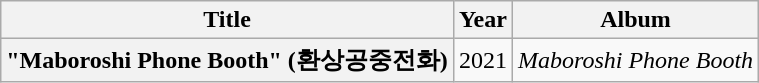<table class="wikitable plainrowheaders" style="text-align:center">
<tr>
<th scope="col">Title</th>
<th scope="col">Year</th>
<th scope="col">Album</th>
</tr>
<tr>
<th scope="row">"Maboroshi Phone Booth" (환상공중전화)<br></th>
<td>2021</td>
<td><em>Maboroshi Phone Booth</em></td>
</tr>
</table>
